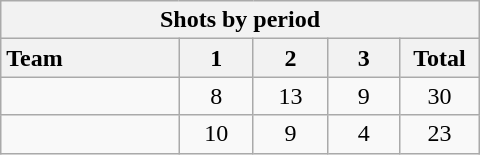<table class="wikitable" style="width:20em;">
<tr>
<th colspan="6">Shots by period</th>
</tr>
<tr>
<th style="width:8em; text-align:left;">Team</th>
<th style="width:3em;">1</th>
<th style="width:3em;">2</th>
<th style="width:3em;">3</th>
<th style="width:3em;">Total</th>
</tr>
<tr style="text-align:center;">
<td style="text-align:left;"></td>
<td>8</td>
<td>13</td>
<td>9</td>
<td>30</td>
</tr>
<tr style="text-align:center;">
<td style="text-align:left;"></td>
<td>10</td>
<td>9</td>
<td>4</td>
<td>23</td>
</tr>
</table>
